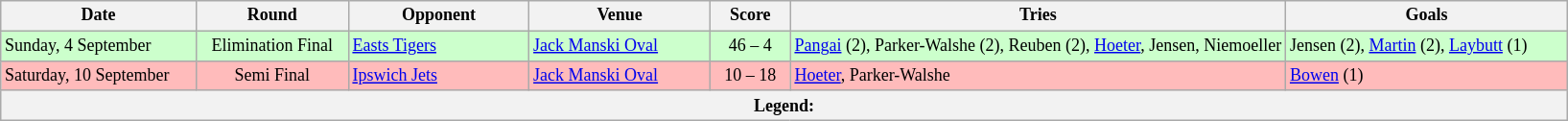<table class="wikitable" style="font-size:75%;">
<tr>
<th style="width:130px;">Date</th>
<th style="width:100px;">Round</th>
<th style="width:120px;">Opponent</th>
<th style="width:120px;">Venue</th>
<th style="width:50px;">Score</th>
<th style="width:450x;">Tries</th>
<th style="width:190px;">Goals</th>
</tr>
<tr style="background:#cfc;">
<td>Sunday, 4 September</td>
<td style="text-align:center;">Elimination Final</td>
<td> <a href='#'>Easts Tigers</a></td>
<td><a href='#'>Jack Manski Oval</a></td>
<td style="text-align:center;">46 – 4</td>
<td><a href='#'>Pangai</a> (2), Parker-Walshe (2), Reuben (2), <a href='#'>Hoeter</a>, Jensen, Niemoeller</td>
<td>Jensen (2), <a href='#'>Martin</a> (2), <a href='#'>Laybutt</a> (1)</td>
</tr>
<tr style="background:#fbb;">
<td>Saturday, 10 September</td>
<td style="text-align:center;">Semi Final</td>
<td> <a href='#'>Ipswich Jets</a></td>
<td><a href='#'>Jack Manski Oval</a></td>
<td style="text-align:center;">10 – 18</td>
<td><a href='#'>Hoeter</a>, Parker-Walshe</td>
<td><a href='#'>Bowen</a> (1)</td>
</tr>
<tr>
<th colspan="7"><strong>Legend</strong>:    </th>
</tr>
</table>
